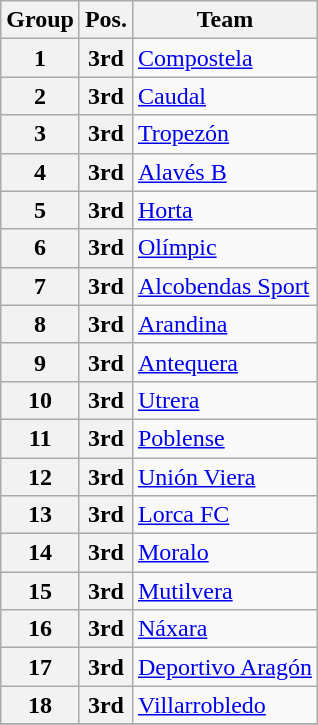<table class="wikitable">
<tr>
<th>Group</th>
<th>Pos.</th>
<th>Team</th>
</tr>
<tr>
<th>1</th>
<th>3rd</th>
<td><a href='#'>Compostela</a></td>
</tr>
<tr>
<th>2</th>
<th>3rd</th>
<td><a href='#'>Caudal</a></td>
</tr>
<tr>
<th>3</th>
<th>3rd</th>
<td><a href='#'>Tropezón</a></td>
</tr>
<tr>
<th>4</th>
<th>3rd</th>
<td><a href='#'>Alavés B</a></td>
</tr>
<tr>
<th>5</th>
<th>3rd</th>
<td><a href='#'>Horta</a></td>
</tr>
<tr>
<th>6</th>
<th>3rd</th>
<td><a href='#'>Olímpic</a></td>
</tr>
<tr>
<th>7</th>
<th>3rd</th>
<td><a href='#'>Alcobendas Sport</a></td>
</tr>
<tr>
<th>8</th>
<th>3rd</th>
<td><a href='#'>Arandina</a></td>
</tr>
<tr>
<th>9</th>
<th>3rd</th>
<td><a href='#'>Antequera</a></td>
</tr>
<tr>
<th>10</th>
<th>3rd</th>
<td><a href='#'>Utrera</a></td>
</tr>
<tr>
<th>11</th>
<th>3rd</th>
<td><a href='#'>Poblense</a></td>
</tr>
<tr>
<th>12</th>
<th>3rd</th>
<td><a href='#'>Unión Viera</a></td>
</tr>
<tr>
<th>13</th>
<th>3rd</th>
<td><a href='#'>Lorca FC</a></td>
</tr>
<tr>
<th>14</th>
<th>3rd</th>
<td><a href='#'>Moralo</a></td>
</tr>
<tr>
<th>15</th>
<th>3rd</th>
<td><a href='#'>Mutilvera</a></td>
</tr>
<tr>
<th>16</th>
<th>3rd</th>
<td><a href='#'>Náxara</a></td>
</tr>
<tr>
<th>17</th>
<th>3rd</th>
<td><a href='#'>Deportivo Aragón</a></td>
</tr>
<tr>
<th>18</th>
<th>3rd</th>
<td><a href='#'>Villarrobledo</a></td>
</tr>
<tr>
</tr>
</table>
